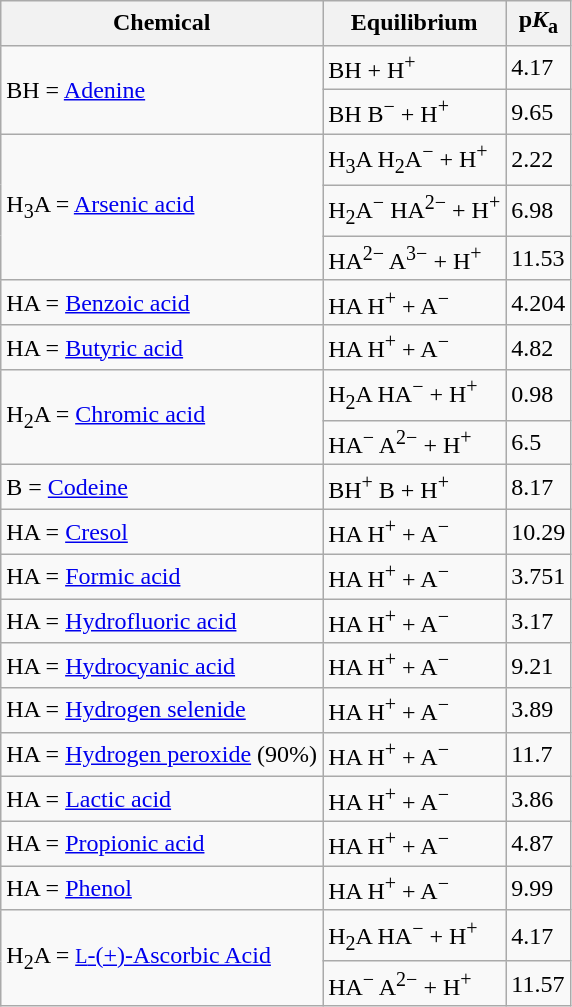<table class="wikitable sortable">
<tr>
<th class="unsortable">Chemical</th>
<th class="unsortable">Equilibrium</th>
<th>p<em>K</em><sub>a</sub></th>
</tr>
<tr>
<td rowspan=2>BH = <a href='#'>Adenine</a></td>
<td>  BH + H<sup>+</sup></td>
<td>4.17</td>
</tr>
<tr>
<td>BH  B<sup>−</sup> + H<sup>+</sup></td>
<td>9.65</td>
</tr>
<tr>
<td rowspan=3>H<sub>3</sub>A = <a href='#'>Arsenic acid</a></td>
<td>H<sub>3</sub>A  H<sub>2</sub>A<sup>−</sup> + H<sup>+</sup></td>
<td>2.22</td>
</tr>
<tr>
<td>H<sub>2</sub>A<sup>−</sup>  HA<sup>2−</sup> + H<sup>+</sup></td>
<td>6.98</td>
</tr>
<tr>
<td>HA<sup>2−</sup>  A<sup>3−</sup> + H<sup>+</sup></td>
<td>11.53</td>
</tr>
<tr>
<td>HA = <a href='#'>Benzoic acid</a></td>
<td>HA  H<sup>+</sup> + A<sup>−</sup></td>
<td>4.204</td>
</tr>
<tr>
<td>HA = <a href='#'>Butyric acid</a></td>
<td>HA  H<sup>+</sup> + A<sup>−</sup></td>
<td>4.82</td>
</tr>
<tr>
<td rowspan=2>H<sub>2</sub>A = <a href='#'>Chromic acid</a></td>
<td>H<sub>2</sub>A  HA<sup>−</sup> + H<sup>+</sup></td>
<td>0.98</td>
</tr>
<tr>
<td>HA<sup>−</sup>  A<sup>2−</sup> + H<sup>+</sup></td>
<td>6.5</td>
</tr>
<tr>
<td>B = <a href='#'>Codeine</a></td>
<td>BH<sup>+</sup>  B + H<sup>+</sup></td>
<td>8.17</td>
</tr>
<tr>
<td>HA = <a href='#'>Cresol</a></td>
<td>HA  H<sup>+</sup> + A<sup>−</sup></td>
<td>10.29</td>
</tr>
<tr>
<td>HA = <a href='#'>Formic acid</a></td>
<td>HA  H<sup>+</sup> + A<sup>−</sup></td>
<td>3.751</td>
</tr>
<tr>
<td>HA = <a href='#'>Hydrofluoric acid</a></td>
<td>HA  H<sup>+</sup> + A<sup>−</sup></td>
<td>3.17</td>
</tr>
<tr>
<td>HA = <a href='#'>Hydrocyanic acid</a></td>
<td>HA  H<sup>+</sup> + A<sup>−</sup></td>
<td>9.21</td>
</tr>
<tr>
<td>HA = <a href='#'>Hydrogen selenide</a></td>
<td>HA  H<sup>+</sup> + A<sup>−</sup></td>
<td>3.89</td>
</tr>
<tr>
<td>HA = <a href='#'>Hydrogen peroxide</a> (90%)</td>
<td>HA  H<sup>+</sup> + A<sup>−</sup></td>
<td>11.7</td>
</tr>
<tr>
<td>HA = <a href='#'>Lactic acid</a></td>
<td>HA  H<sup>+</sup> + A<sup>−</sup></td>
<td>3.86</td>
</tr>
<tr>
<td>HA = <a href='#'>Propionic acid</a></td>
<td>HA  H<sup>+</sup> + A<sup>−</sup></td>
<td>4.87</td>
</tr>
<tr>
<td>HA = <a href='#'>Phenol</a></td>
<td>HA  H<sup>+</sup> + A<sup>−</sup></td>
<td>9.99</td>
</tr>
<tr>
<td rowspan=2>H<sub>2</sub>A = <a href='#'><small>L</small>-(+)-Ascorbic Acid</a></td>
<td>H<sub>2</sub>A  HA<sup>−</sup> + H<sup>+</sup></td>
<td>4.17</td>
</tr>
<tr>
<td>HA<sup>−</sup>  A<sup>2−</sup> + H<sup>+</sup></td>
<td>11.57</td>
</tr>
</table>
